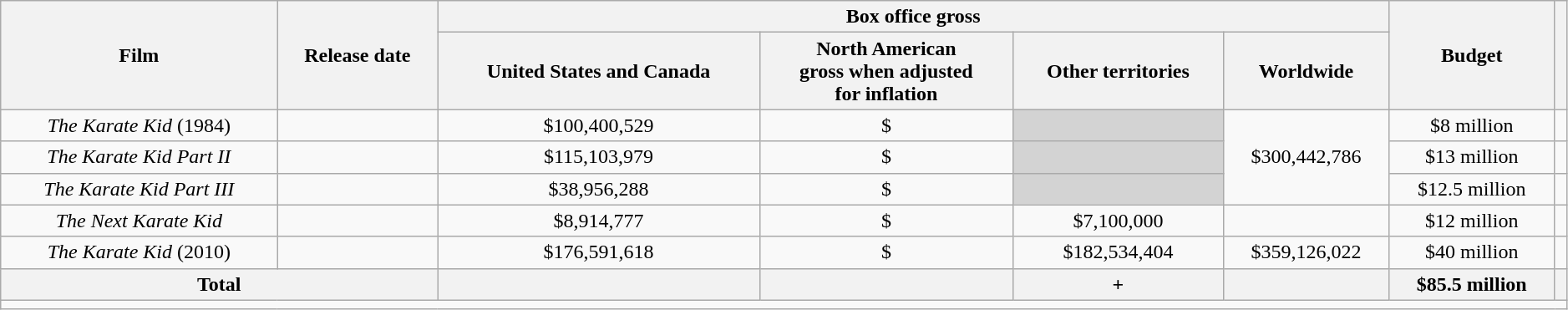<table class="wikitable sortable"  style="width: 99%; text-align: center;">
<tr>
<th rowspan="2">Film</th>
<th rowspan="2">Release date</th>
<th colspan="4">Box office gross</th>
<th rowspan="2">Budget</th>
<th rowspan="2"></th>
</tr>
<tr>
<th>United States and Canada</th>
<th>North American<br>gross when adjusted<br>for inflation</th>
<th>Other territories</th>
<th>Worldwide</th>
</tr>
<tr>
<td><em>The Karate Kid</em> (1984)</td>
<td></td>
<td>$100,400,529</td>
<td>$</td>
<td style="background-color:#D3D3D3;"></td>
<td rowspan="3">$300,442,786</td>
<td>$8 million</td>
<td></td>
</tr>
<tr>
<td><em>The Karate Kid Part II</em></td>
<td></td>
<td>$115,103,979</td>
<td>$</td>
<td style="background-color:#D3D3D3;"></td>
<td>$13 million</td>
<td></td>
</tr>
<tr>
<td><em>The Karate Kid Part III</em></td>
<td></td>
<td>$38,956,288</td>
<td>$</td>
<td style="background-color:#D3D3D3;"></td>
<td>$12.5 million</td>
<td></td>
</tr>
<tr>
<td><em>The Next Karate Kid</em></td>
<td></td>
<td>$8,914,777</td>
<td>$</td>
<td>$7,100,000</td>
<td></td>
<td>$12 million</td>
<td></td>
</tr>
<tr>
<td><em>The Karate Kid</em> (2010)</td>
<td></td>
<td>$176,591,618</td>
<td>$</td>
<td>$182,534,404</td>
<td>$359,126,022</td>
<td>$40 million</td>
<td></td>
</tr>
<tr>
<th colspan="2">Total</th>
<th></th>
<th></th>
<th>+</th>
<th></th>
<th>$85.5 million</th>
<th></th>
</tr>
<tr>
<td colspan="10" style="text-align:left;"></td>
</tr>
</table>
